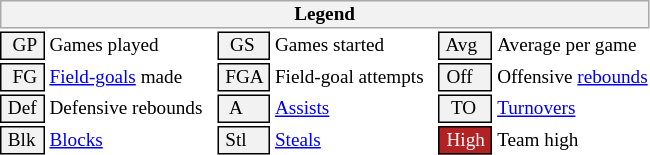<table class="toccolours" style="font-size: 80%; white-space: nowrap;">
<tr>
<th colspan="6" style="background-color: #F2F2F2; border: 1px solid #AAAAAA;">Legend</th>
</tr>
<tr>
<td style="background-color: #F2F2F2; border: 1px solid black;">  GP </td>
<td>Games played</td>
<td style="background-color: #F2F2F2; border: 1px solid black">  GS </td>
<td>Games started</td>
<td style="background-color: #F2F2F2; border: 1px solid black"> Avg </td>
<td>Average per game</td>
</tr>
<tr>
<td style="background-color: #F2F2F2; border: 1px solid black">  FG </td>
<td style="padding-right: 8px"><a href='#'>Field-goals</a> made</td>
<td style="background-color: #F2F2F2; border: 1px solid black"> FGA </td>
<td style="padding-right: 8px">Field-goal attempts</td>
<td style="background-color: #F2F2F2; border: 1px solid black;"> Off </td>
<td>Offensive <a href='#'>rebounds</a></td>
</tr>
<tr>
<td style="background-color: #F2F2F2; border: 1px solid black;"> Def </td>
<td style="padding-right: 8px">Defensive rebounds</td>
<td style="background-color: #F2F2F2; border: 1px solid black">  A </td>
<td style="padding-right: 8px"><a href='#'>Assists</a></td>
<td style="background-color: #F2F2F2; border: 1px solid black">  TO</td>
<td><a href='#'>Turnovers</a></td>
</tr>
<tr>
<td style="background-color: #F2F2F2; border: 1px solid black;"> Blk </td>
<td><a href='#'>Blocks</a></td>
<td style="background-color: #F2F2F2; border: 1px solid black"> Stl </td>
<td><a href='#'>Steals</a></td>
<td style="background:#B22222; color:#ffffff;; border: 1px solid black"> High </td>
<td>Team high</td>
</tr>
<tr>
</tr>
</table>
